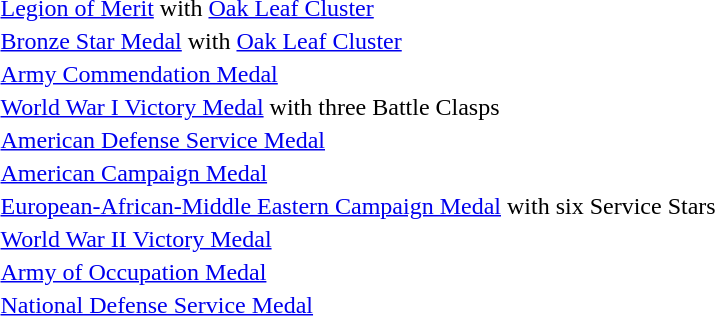<table>
<tr>
<td></td>
<td><a href='#'>Legion of Merit</a> with <a href='#'>Oak Leaf Cluster</a></td>
</tr>
<tr>
<td></td>
<td><a href='#'>Bronze Star Medal</a> with <a href='#'>Oak Leaf Cluster</a></td>
</tr>
<tr>
<td></td>
<td><a href='#'>Army Commendation Medal</a></td>
</tr>
<tr>
<td></td>
<td><a href='#'>World War I Victory Medal</a> with three Battle Clasps</td>
</tr>
<tr>
<td></td>
<td><a href='#'>American Defense Service Medal</a></td>
</tr>
<tr>
<td></td>
<td><a href='#'>American Campaign Medal</a></td>
</tr>
<tr>
<td></td>
<td><a href='#'>European-African-Middle Eastern Campaign Medal</a> with six Service Stars</td>
</tr>
<tr>
<td></td>
<td><a href='#'>World War II Victory Medal</a></td>
</tr>
<tr>
<td></td>
<td><a href='#'>Army of Occupation Medal</a></td>
</tr>
<tr>
<td></td>
<td><a href='#'>National Defense Service Medal</a></td>
</tr>
</table>
